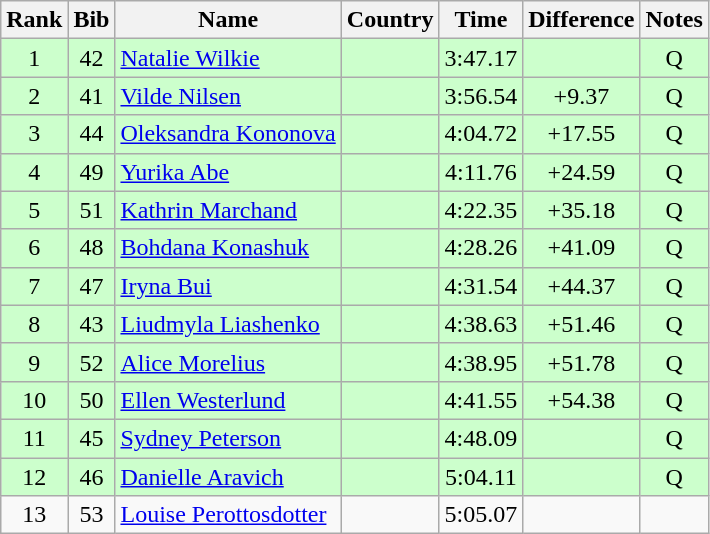<table class="wikitable sortable" style="text-align:center">
<tr>
<th>Rank</th>
<th>Bib</th>
<th>Name</th>
<th>Country</th>
<th>Time</th>
<th>Difference</th>
<th>Notes</th>
</tr>
<tr bgcolor=ccffcc>
<td>1</td>
<td>42</td>
<td align=left><a href='#'>Natalie Wilkie</a></td>
<td align=left></td>
<td>3:47.17</td>
<td></td>
<td>Q</td>
</tr>
<tr bgcolor=ccffcc>
<td>2</td>
<td>41</td>
<td align=left><a href='#'>Vilde Nilsen</a></td>
<td align=left></td>
<td>3:56.54</td>
<td>+9.37</td>
<td>Q</td>
</tr>
<tr bgcolor=ccffcc>
<td>3</td>
<td>44</td>
<td align=left><a href='#'>Oleksandra Kononova</a></td>
<td align=left></td>
<td>4:04.72</td>
<td>+17.55</td>
<td>Q</td>
</tr>
<tr bgcolor=ccffcc>
<td>4</td>
<td>49</td>
<td align=left><a href='#'>Yurika Abe</a></td>
<td align=left></td>
<td>4:11.76</td>
<td>+24.59</td>
<td>Q</td>
</tr>
<tr bgcolor=ccffcc>
<td>5</td>
<td>51</td>
<td align=left><a href='#'>Kathrin Marchand</a></td>
<td align=left></td>
<td>4:22.35</td>
<td>+35.18</td>
<td>Q</td>
</tr>
<tr bgcolor=ccffcc>
<td>6</td>
<td>48</td>
<td align=left><a href='#'>Bohdana Konashuk</a></td>
<td align=left></td>
<td>4:28.26</td>
<td>+41.09</td>
<td>Q</td>
</tr>
<tr bgcolor=ccffcc>
<td>7</td>
<td>47</td>
<td align=left><a href='#'>Iryna Bui</a></td>
<td align=left></td>
<td>4:31.54</td>
<td>+44.37</td>
<td>Q</td>
</tr>
<tr bgcolor=ccffcc>
<td>8</td>
<td>43</td>
<td align=left><a href='#'>Liudmyla Liashenko</a></td>
<td align=left></td>
<td>4:38.63</td>
<td>+51.46</td>
<td>Q</td>
</tr>
<tr bgcolor=ccffcc>
<td>9</td>
<td>52</td>
<td align=left><a href='#'>Alice Morelius</a></td>
<td align=left></td>
<td>4:38.95</td>
<td>+51.78</td>
<td>Q</td>
</tr>
<tr bgcolor=ccffcc>
<td>10</td>
<td>50</td>
<td align=left><a href='#'>Ellen Westerlund</a></td>
<td align=left></td>
<td>4:41.55</td>
<td>+54.38</td>
<td>Q</td>
</tr>
<tr bgcolor=ccffcc>
<td>11</td>
<td>45</td>
<td align=left><a href='#'>Sydney Peterson</a></td>
<td align=left></td>
<td>4:48.09</td>
<td></td>
<td>Q</td>
</tr>
<tr bgcolor=ccffcc>
<td>12</td>
<td>46</td>
<td align=left><a href='#'>Danielle Aravich</a></td>
<td align=left></td>
<td>5:04.11</td>
<td></td>
<td>Q</td>
</tr>
<tr>
<td>13</td>
<td>53</td>
<td align=left><a href='#'>Louise Perottosdotter</a></td>
<td align=left></td>
<td>5:05.07</td>
<td></td>
<td></td>
</tr>
</table>
